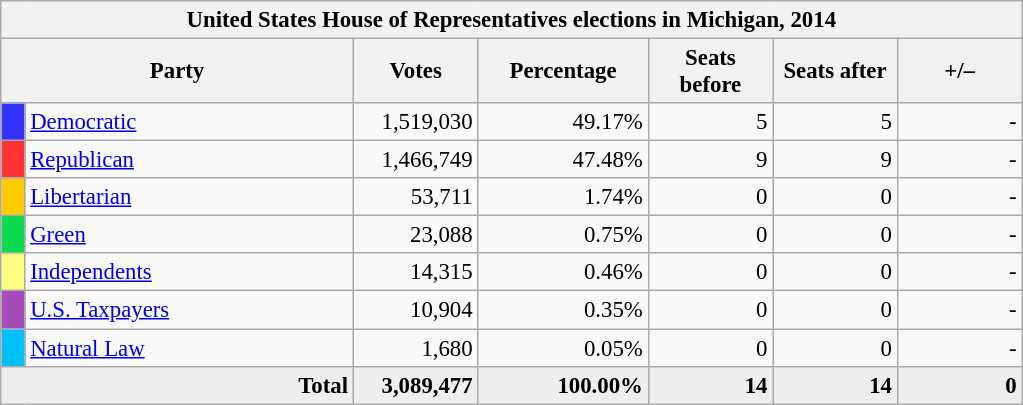<table class="wikitable" style="font-size: 95%;">
<tr>
<th colspan="7">United States House of Representatives elections in Michigan, 2014</th>
</tr>
<tr>
<th colspan=2 style="width: 15em">Party</th>
<th style="width: 5em">Votes</th>
<th style="width: 7em">Percentage</th>
<th style="width: 5em">Seats before</th>
<th style="width: 5em">Seats after</th>
<th style="width: 5em">+/–</th>
</tr>
<tr>
<th style="background:#33f; width:3px;"></th>
<td style="width: 130px"><a href='#'>Democratic</a></td>
<td style="text-align:right;">1,519,030</td>
<td style="text-align:right;">49.17%</td>
<td style="text-align:right;">5</td>
<td style="text-align:right;">5</td>
<td style="text-align:right;">-</td>
</tr>
<tr>
<th style="background:#f33; width:3px;"></th>
<td style="width: 130px"><a href='#'>Republican</a></td>
<td style="text-align:right;">1,466,749</td>
<td style="text-align:right;">47.48%</td>
<td style="text-align:right;">9</td>
<td style="text-align:right;">9</td>
<td style="text-align:right;">-</td>
</tr>
<tr>
<th style="background:#fc0; width:3px;"></th>
<td style="width: 130px"><a href='#'>Libertarian</a></td>
<td style="text-align:right;">53,711</td>
<td style="text-align:right;">1.74%</td>
<td style="text-align:right;">0</td>
<td style="text-align:right;">0</td>
<td style="text-align:right;">-</td>
</tr>
<tr>
<th style="background:#0bda51; width:3px;"></th>
<td style="width: 130px"><a href='#'>Green</a></td>
<td style="text-align:right;">23,088</td>
<td style="text-align:right;">0.75%</td>
<td style="text-align:right;">0</td>
<td style="text-align:right;">0</td>
<td style="text-align:right;">-</td>
</tr>
<tr>
<th style="background:#fdfd7f; width:3px;"></th>
<td style="width: 130px"><a href='#'>Independents</a></td>
<td style="text-align:right;">14,315</td>
<td style="text-align:right;">0.46%</td>
<td style="text-align:right;">0</td>
<td style="text-align:right;">0</td>
<td style="text-align:right;">-</td>
</tr>
<tr>
<th style="background:#a54cba; width:3px;"></th>
<td style="width: 130px"><a href='#'>U.S. Taxpayers</a></td>
<td style="text-align:right;">10,904</td>
<td style="text-align:right;">0.35%</td>
<td style="text-align:right;">0</td>
<td style="text-align:right;">0</td>
<td style="text-align:right;">-</td>
</tr>
<tr>
<th style="background:#00bfff; width:3px;"></th>
<td style="width: 130px"><a href='#'>Natural Law</a></td>
<td style="text-align:right;">1,680</td>
<td style="text-align:right;">0.05%</td>
<td style="text-align:right;">0</td>
<td style="text-align:right;">0</td>
<td style="text-align:right;">-</td>
</tr>
<tr style="background:#eee; text-align:right;">
<td colspan="2"><strong>Total</strong></td>
<td><strong>3,089,477</strong></td>
<td><strong>100.00%</strong></td>
<td><strong>14</strong></td>
<td><strong>14</strong></td>
<td><strong>0</strong></td>
</tr>
</table>
